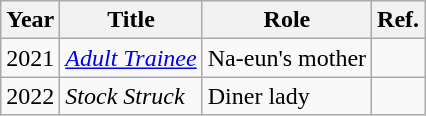<table class="wikitable">
<tr>
<th>Year</th>
<th>Title</th>
<th>Role</th>
<th>Ref.</th>
</tr>
<tr>
<td>2021</td>
<td><em><a href='#'>Adult Trainee</a></em></td>
<td>Na-eun's mother</td>
<td></td>
</tr>
<tr>
<td>2022</td>
<td><em>Stock Struck</em></td>
<td>Diner lady</td>
<td></td>
</tr>
</table>
